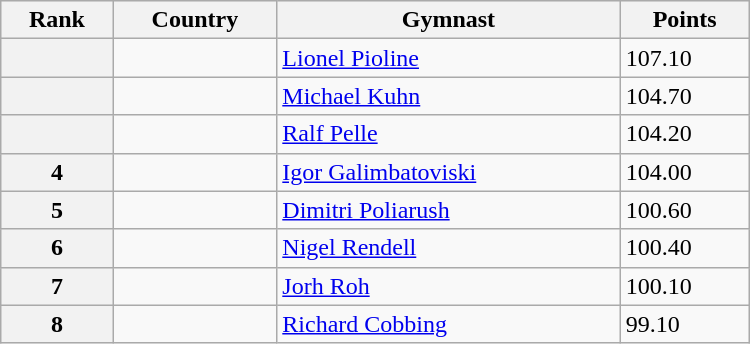<table class="wikitable" width=500>
<tr bgcolor="#efefef">
<th>Rank</th>
<th>Country</th>
<th>Gymnast</th>
<th>Points</th>
</tr>
<tr>
<th></th>
<td></td>
<td><a href='#'>Lionel Pioline</a></td>
<td>107.10</td>
</tr>
<tr>
<th></th>
<td></td>
<td><a href='#'>Michael Kuhn</a></td>
<td>104.70</td>
</tr>
<tr>
<th></th>
<td></td>
<td><a href='#'>Ralf Pelle</a></td>
<td>104.20</td>
</tr>
<tr>
<th>4</th>
<td></td>
<td><a href='#'>Igor Galimbatoviski</a></td>
<td>104.00</td>
</tr>
<tr>
<th>5</th>
<td></td>
<td><a href='#'>Dimitri Poliarush</a></td>
<td>100.60</td>
</tr>
<tr>
<th>6</th>
<td></td>
<td><a href='#'>Nigel Rendell</a></td>
<td>100.40</td>
</tr>
<tr>
<th>7</th>
<td></td>
<td><a href='#'>Jorh Roh</a></td>
<td>100.10</td>
</tr>
<tr>
<th>8</th>
<td></td>
<td><a href='#'>Richard Cobbing</a></td>
<td>99.10</td>
</tr>
</table>
